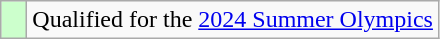<table class="wikitable" style="text-align: left;">
<tr>
<td width=10px bgcolor=#ccffcc></td>
<td>Qualified for the <a href='#'>2024 Summer Olympics</a></td>
</tr>
</table>
